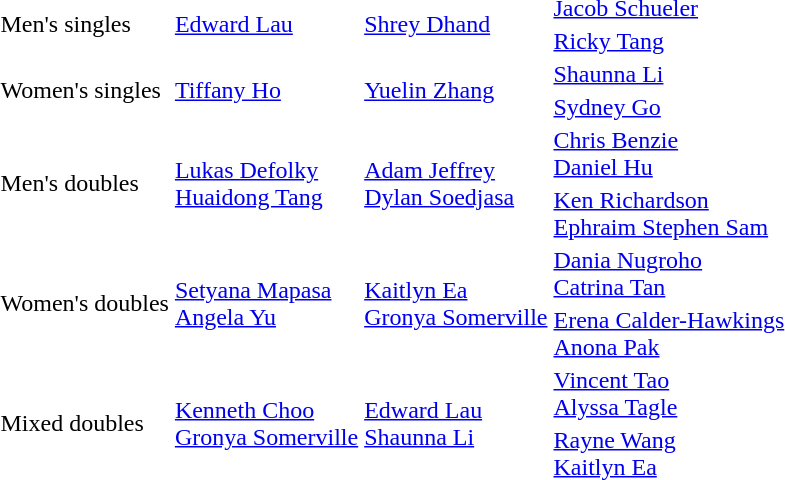<table>
<tr>
<td rowspan="2">Men's singles</td>
<td rowspan="2"> <a href='#'>Edward Lau</a></td>
<td rowspan="2"> <a href='#'>Shrey Dhand</a></td>
<td> <a href='#'>Jacob Schueler</a></td>
</tr>
<tr>
<td> <a href='#'>Ricky Tang</a></td>
</tr>
<tr>
<td rowspan="2">Women's singles</td>
<td rowspan="2"> <a href='#'>Tiffany Ho</a></td>
<td rowspan="2"> <a href='#'>Yuelin Zhang</a></td>
<td> <a href='#'>Shaunna Li</a></td>
</tr>
<tr>
<td> <a href='#'>Sydney Go</a></td>
</tr>
<tr>
<td rowspan="2">Men's doubles</td>
<td rowspan="2"> <a href='#'>Lukas Defolky</a><br> <a href='#'>Huaidong Tang</a></td>
<td rowspan="2"> <a href='#'>Adam Jeffrey</a><br> <a href='#'>Dylan Soedjasa</a></td>
<td> <a href='#'>Chris Benzie</a><br> <a href='#'>Daniel Hu</a></td>
</tr>
<tr>
<td> <a href='#'>Ken Richardson</a><br> <a href='#'>Ephraim Stephen Sam</a></td>
</tr>
<tr>
<td rowspan="2">Women's doubles</td>
<td rowspan="2"> <a href='#'>Setyana Mapasa</a><br> <a href='#'>Angela Yu</a></td>
<td rowspan="2"> <a href='#'>Kaitlyn Ea</a><br> <a href='#'>Gronya Somerville</a></td>
<td> <a href='#'>Dania Nugroho</a><br> <a href='#'>Catrina Tan</a></td>
</tr>
<tr>
<td> <a href='#'>Erena Calder-Hawkings</a><br> <a href='#'>Anona Pak</a></td>
</tr>
<tr>
<td rowspan="2">Mixed doubles</td>
<td rowspan="2"> <a href='#'>Kenneth Choo</a><br> <a href='#'>Gronya Somerville</a></td>
<td rowspan="2"> <a href='#'>Edward Lau</a><br> <a href='#'>Shaunna Li</a></td>
<td> <a href='#'>Vincent Tao</a><br> <a href='#'>Alyssa Tagle</a></td>
</tr>
<tr>
<td> <a href='#'>Rayne Wang</a><br> <a href='#'>Kaitlyn Ea</a></td>
</tr>
</table>
